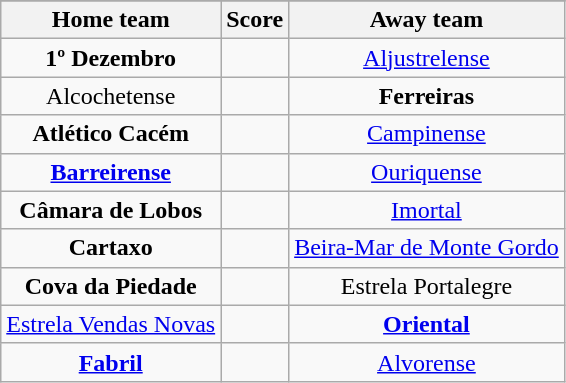<table class="wikitable" style="text-align: center">
<tr>
</tr>
<tr>
<th>Home team</th>
<th>Score</th>
<th>Away team</th>
</tr>
<tr>
<td><strong>1º Dezembro</strong> </td>
<td></td>
<td><a href='#'>Aljustrelense</a> </td>
</tr>
<tr>
<td>Alcochetense </td>
<td></td>
<td><strong>Ferreiras</strong> </td>
</tr>
<tr>
<td><strong>Atlético Cacém</strong> </td>
<td></td>
<td><a href='#'>Campinense</a> </td>
</tr>
<tr>
<td><strong><a href='#'>Barreirense</a></strong> </td>
<td></td>
<td><a href='#'>Ouriquense</a> </td>
</tr>
<tr>
<td><strong>Câmara de Lobos</strong> </td>
<td></td>
<td><a href='#'>Imortal</a> </td>
</tr>
<tr>
<td><strong>Cartaxo</strong> </td>
<td></td>
<td><a href='#'>Beira-Mar de Monte Gordo</a> </td>
</tr>
<tr>
<td><strong>Cova da Piedade</strong> </td>
<td></td>
<td>Estrela Portalegre </td>
</tr>
<tr>
<td><a href='#'>Estrela Vendas Novas</a> </td>
<td></td>
<td><strong><a href='#'>Oriental</a></strong> </td>
</tr>
<tr>
<td><strong><a href='#'>Fabril</a></strong> </td>
<td></td>
<td><a href='#'>Alvorense</a> </td>
</tr>
</table>
